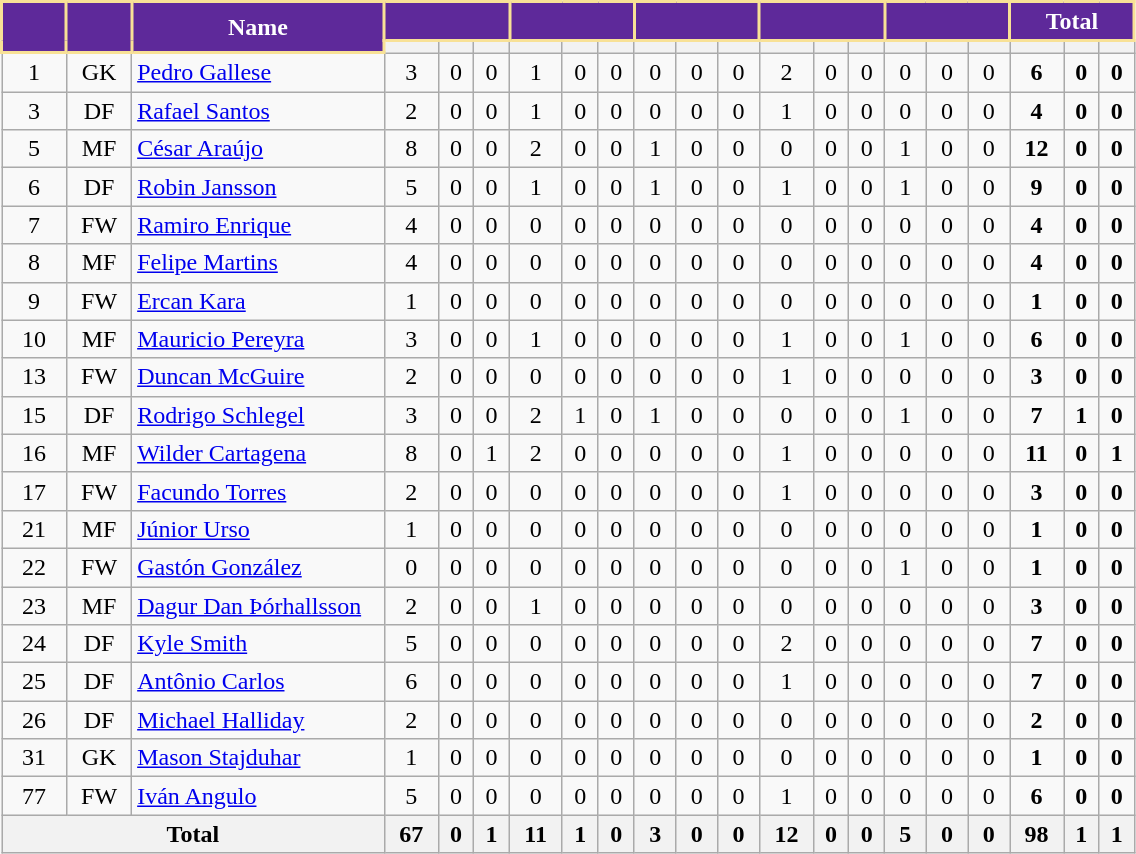<table class="wikitable sortable" style="text-align:center;">
<tr>
<th rowspan="2" style="background:#5E299A; color:white; border:2px solid #F8E196; width:35px;" scope="col"></th>
<th rowspan="2" style="background:#5E299A; color:white; border:2px solid #F8E196; width:35px;" scope="col"></th>
<th rowspan="2" style="background:#5E299A; color:white; border:2px solid #F8E196; width:160px;" scope="col">Name</th>
<th colspan="3" style="background:#5E299A; color:white; border:2px solid #F8E196; width:75px;" scope="col"></th>
<th colspan="3" style="background:#5E299A; color:white; border:2px solid #F8E196; width:75px;" scope="col"></th>
<th colspan="3" style="background:#5E299A; color:white; border:2px solid #F8E196; width:75px;" scope="col"></th>
<th colspan="3" style="background:#5E299A; color:white; border:2px solid #F8E196; width:75px;" scope="col"></th>
<th colspan="3" style="background:#5E299A; color:white; border:2px solid #F8E196; width:75px;" scope="col"></th>
<th colspan="3" style="background:#5E299A; color:white; border:2px solid #F8E196; width:75px;" scope="col">Total</th>
</tr>
<tr>
<th></th>
<th></th>
<th></th>
<th></th>
<th></th>
<th></th>
<th></th>
<th></th>
<th></th>
<th></th>
<th></th>
<th></th>
<th></th>
<th></th>
<th></th>
<th></th>
<th></th>
<th></th>
</tr>
<tr>
<td>1</td>
<td>GK</td>
<td align="left"> <a href='#'>Pedro Gallese</a></td>
<td>3</td>
<td>0</td>
<td>0</td>
<td>1</td>
<td>0</td>
<td>0</td>
<td>0</td>
<td>0</td>
<td>0</td>
<td>2</td>
<td>0</td>
<td>0</td>
<td>0</td>
<td>0</td>
<td>0</td>
<td><strong>6</strong></td>
<td><strong>0</strong></td>
<td><strong>0</strong></td>
</tr>
<tr>
<td>3</td>
<td>DF</td>
<td align="left"> <a href='#'>Rafael Santos</a></td>
<td>2</td>
<td>0</td>
<td>0</td>
<td>1</td>
<td>0</td>
<td>0</td>
<td>0</td>
<td>0</td>
<td>0</td>
<td>1</td>
<td>0</td>
<td>0</td>
<td>0</td>
<td>0</td>
<td>0</td>
<td><strong>4</strong></td>
<td><strong>0</strong></td>
<td><strong>0</strong></td>
</tr>
<tr>
<td>5</td>
<td>MF</td>
<td align="left"> <a href='#'>César Araújo</a></td>
<td>8</td>
<td>0</td>
<td>0</td>
<td>2</td>
<td>0</td>
<td>0</td>
<td>1</td>
<td>0</td>
<td>0</td>
<td>0</td>
<td>0</td>
<td>0</td>
<td>1</td>
<td>0</td>
<td>0</td>
<td><strong>12</strong></td>
<td><strong>0</strong></td>
<td><strong>0</strong></td>
</tr>
<tr>
<td>6</td>
<td>DF</td>
<td align="left"> <a href='#'>Robin Jansson</a></td>
<td>5</td>
<td>0</td>
<td>0</td>
<td>1</td>
<td>0</td>
<td>0</td>
<td>1</td>
<td>0</td>
<td>0</td>
<td>1</td>
<td>0</td>
<td>0</td>
<td>1</td>
<td>0</td>
<td>0</td>
<td><strong>9</strong></td>
<td><strong>0</strong></td>
<td><strong>0</strong></td>
</tr>
<tr>
<td>7</td>
<td>FW</td>
<td align="left"> <a href='#'>Ramiro Enrique</a></td>
<td>4</td>
<td>0</td>
<td>0</td>
<td>0</td>
<td>0</td>
<td>0</td>
<td>0</td>
<td>0</td>
<td>0</td>
<td>0</td>
<td>0</td>
<td>0</td>
<td>0</td>
<td>0</td>
<td>0</td>
<td><strong>4</strong></td>
<td><strong>0</strong></td>
<td><strong>0</strong></td>
</tr>
<tr>
<td>8</td>
<td>MF</td>
<td align="left"> <a href='#'>Felipe Martins</a></td>
<td>4</td>
<td>0</td>
<td>0</td>
<td>0</td>
<td>0</td>
<td>0</td>
<td>0</td>
<td>0</td>
<td>0</td>
<td>0</td>
<td>0</td>
<td>0</td>
<td>0</td>
<td>0</td>
<td>0</td>
<td><strong>4</strong></td>
<td><strong>0</strong></td>
<td><strong>0</strong></td>
</tr>
<tr>
<td>9</td>
<td>FW</td>
<td align="left"> <a href='#'>Ercan Kara</a></td>
<td>1</td>
<td>0</td>
<td>0</td>
<td>0</td>
<td>0</td>
<td>0</td>
<td>0</td>
<td>0</td>
<td>0</td>
<td>0</td>
<td>0</td>
<td>0</td>
<td>0</td>
<td>0</td>
<td>0</td>
<td><strong>1</strong></td>
<td><strong>0</strong></td>
<td><strong>0</strong></td>
</tr>
<tr>
<td>10</td>
<td>MF</td>
<td align="left"> <a href='#'>Mauricio Pereyra</a></td>
<td>3</td>
<td>0</td>
<td>0</td>
<td>1</td>
<td>0</td>
<td>0</td>
<td>0</td>
<td>0</td>
<td>0</td>
<td>1</td>
<td>0</td>
<td>0</td>
<td>1</td>
<td>0</td>
<td>0</td>
<td><strong>6</strong></td>
<td><strong>0</strong></td>
<td><strong>0</strong></td>
</tr>
<tr>
<td>13</td>
<td>FW</td>
<td align="left"> <a href='#'>Duncan McGuire</a></td>
<td>2</td>
<td>0</td>
<td>0</td>
<td>0</td>
<td>0</td>
<td>0</td>
<td>0</td>
<td>0</td>
<td>0</td>
<td>1</td>
<td>0</td>
<td>0</td>
<td>0</td>
<td>0</td>
<td>0</td>
<td><strong>3</strong></td>
<td><strong>0</strong></td>
<td><strong>0</strong></td>
</tr>
<tr>
<td>15</td>
<td>DF</td>
<td align="left"> <a href='#'>Rodrigo Schlegel</a></td>
<td>3</td>
<td>0</td>
<td>0</td>
<td>2</td>
<td>1</td>
<td>0</td>
<td>1</td>
<td>0</td>
<td>0</td>
<td>0</td>
<td>0</td>
<td>0</td>
<td>1</td>
<td>0</td>
<td>0</td>
<td><strong>7</strong></td>
<td><strong>1</strong></td>
<td><strong>0</strong></td>
</tr>
<tr>
<td>16</td>
<td>MF</td>
<td align="left"> <a href='#'>Wilder Cartagena</a></td>
<td>8</td>
<td>0</td>
<td>1</td>
<td>2</td>
<td>0</td>
<td>0</td>
<td>0</td>
<td>0</td>
<td>0</td>
<td>1</td>
<td>0</td>
<td>0</td>
<td>0</td>
<td>0</td>
<td>0</td>
<td><strong>11</strong></td>
<td><strong>0</strong></td>
<td><strong>1</strong></td>
</tr>
<tr>
<td>17</td>
<td>FW</td>
<td align="left"> <a href='#'>Facundo Torres</a></td>
<td>2</td>
<td>0</td>
<td>0</td>
<td>0</td>
<td>0</td>
<td>0</td>
<td>0</td>
<td>0</td>
<td>0</td>
<td>1</td>
<td>0</td>
<td>0</td>
<td>0</td>
<td>0</td>
<td>0</td>
<td><strong>3</strong></td>
<td><strong>0</strong></td>
<td><strong>0</strong></td>
</tr>
<tr>
<td>21</td>
<td>MF</td>
<td align="left"> <a href='#'>Júnior Urso</a></td>
<td>1</td>
<td>0</td>
<td>0</td>
<td>0</td>
<td>0</td>
<td>0</td>
<td>0</td>
<td>0</td>
<td>0</td>
<td>0</td>
<td>0</td>
<td>0</td>
<td>0</td>
<td>0</td>
<td>0</td>
<td><strong>1</strong></td>
<td><strong>0</strong></td>
<td><strong>0</strong></td>
</tr>
<tr>
<td>22</td>
<td>FW</td>
<td align="left"> <a href='#'>Gastón González</a></td>
<td>0</td>
<td>0</td>
<td>0</td>
<td>0</td>
<td>0</td>
<td>0</td>
<td>0</td>
<td>0</td>
<td>0</td>
<td>0</td>
<td>0</td>
<td>0</td>
<td>1</td>
<td>0</td>
<td>0</td>
<td><strong>1</strong></td>
<td><strong>0</strong></td>
<td><strong>0</strong></td>
</tr>
<tr>
<td>23</td>
<td>MF</td>
<td align="left"> <a href='#'>Dagur Dan Þórhallsson</a></td>
<td>2</td>
<td>0</td>
<td>0</td>
<td>1</td>
<td>0</td>
<td>0</td>
<td>0</td>
<td>0</td>
<td>0</td>
<td>0</td>
<td>0</td>
<td>0</td>
<td>0</td>
<td>0</td>
<td>0</td>
<td><strong>3</strong></td>
<td><strong>0</strong></td>
<td><strong>0</strong></td>
</tr>
<tr>
<td>24</td>
<td>DF</td>
<td align="left"> <a href='#'>Kyle Smith</a></td>
<td>5</td>
<td>0</td>
<td>0</td>
<td>0</td>
<td>0</td>
<td>0</td>
<td>0</td>
<td>0</td>
<td>0</td>
<td>2</td>
<td>0</td>
<td>0</td>
<td>0</td>
<td>0</td>
<td>0</td>
<td><strong>7</strong></td>
<td><strong>0</strong></td>
<td><strong>0</strong></td>
</tr>
<tr>
<td>25</td>
<td>DF</td>
<td align="left"> <a href='#'>Antônio Carlos</a></td>
<td>6</td>
<td>0</td>
<td>0</td>
<td>0</td>
<td>0</td>
<td>0</td>
<td>0</td>
<td>0</td>
<td>0</td>
<td>1</td>
<td>0</td>
<td>0</td>
<td>0</td>
<td>0</td>
<td>0</td>
<td><strong>7</strong></td>
<td><strong>0</strong></td>
<td><strong>0</strong></td>
</tr>
<tr>
<td>26</td>
<td>DF</td>
<td align="left"> <a href='#'>Michael Halliday</a></td>
<td>2</td>
<td>0</td>
<td>0</td>
<td>0</td>
<td>0</td>
<td>0</td>
<td>0</td>
<td>0</td>
<td>0</td>
<td>0</td>
<td>0</td>
<td>0</td>
<td>0</td>
<td>0</td>
<td>0</td>
<td><strong>2</strong></td>
<td><strong>0</strong></td>
<td><strong>0</strong></td>
</tr>
<tr>
<td>31</td>
<td>GK</td>
<td align="left"> <a href='#'>Mason Stajduhar</a></td>
<td>1</td>
<td>0</td>
<td>0</td>
<td>0</td>
<td>0</td>
<td>0</td>
<td>0</td>
<td>0</td>
<td>0</td>
<td>0</td>
<td>0</td>
<td>0</td>
<td>0</td>
<td>0</td>
<td>0</td>
<td><strong>1</strong></td>
<td><strong>0</strong></td>
<td><strong>0</strong></td>
</tr>
<tr>
<td>77</td>
<td>FW</td>
<td align="left"> <a href='#'>Iván Angulo</a></td>
<td>5</td>
<td>0</td>
<td>0</td>
<td>0</td>
<td>0</td>
<td>0</td>
<td>0</td>
<td>0</td>
<td>0</td>
<td>1</td>
<td>0</td>
<td>0</td>
<td>0</td>
<td>0</td>
<td>0</td>
<td><strong>6</strong></td>
<td><strong>0</strong></td>
<td><strong>0</strong></td>
</tr>
<tr>
<th colspan="3">Total</th>
<th>67</th>
<th>0</th>
<th>1</th>
<th>11</th>
<th>1</th>
<th>0</th>
<th>3</th>
<th>0</th>
<th>0</th>
<th>12</th>
<th>0</th>
<th>0</th>
<th>5</th>
<th>0</th>
<th>0</th>
<th>98</th>
<th>1</th>
<th>1</th>
</tr>
</table>
